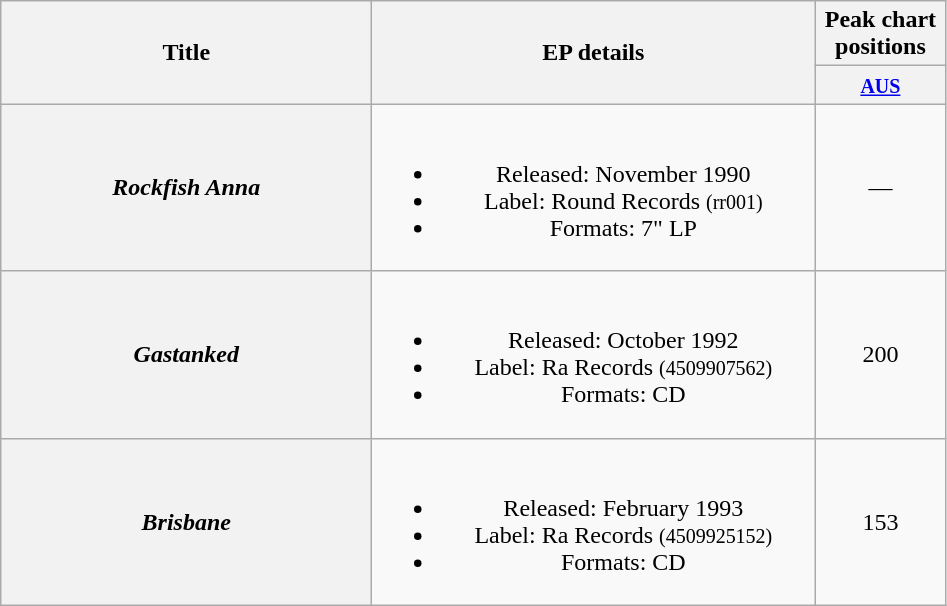<table class="wikitable plainrowheaders" style="text-align:center">
<tr>
<th scope="col" rowspan="2" style="width:15em;">Title</th>
<th scope="col" rowspan="2" style="width:18em;">EP details</th>
<th scope="col" colspan="1" style="width:5em;">Peak chart<br>positions</th>
</tr>
<tr>
<th scope="col" style="text-align:center;"><small><a href='#'>AUS</a><br></small></th>
</tr>
<tr>
<th scope="row"><em>Rockfish Anna</em></th>
<td><br><ul><li>Released: November 1990</li><li>Label: Round Records <small>(rr001)</small></li><li>Formats: 7" LP</li></ul></td>
<td>—</td>
</tr>
<tr>
<th scope="row"><em>Gastanked</em></th>
<td><br><ul><li>Released: October 1992</li><li>Label: Ra Records <small>(4509907562)</small></li><li>Formats: CD</li></ul></td>
<td>200</td>
</tr>
<tr>
<th scope="row"><em>Brisbane</em></th>
<td><br><ul><li>Released: February 1993</li><li>Label: Ra Records <small>(4509925152)</small></li><li>Formats: CD</li></ul></td>
<td>153</td>
</tr>
</table>
